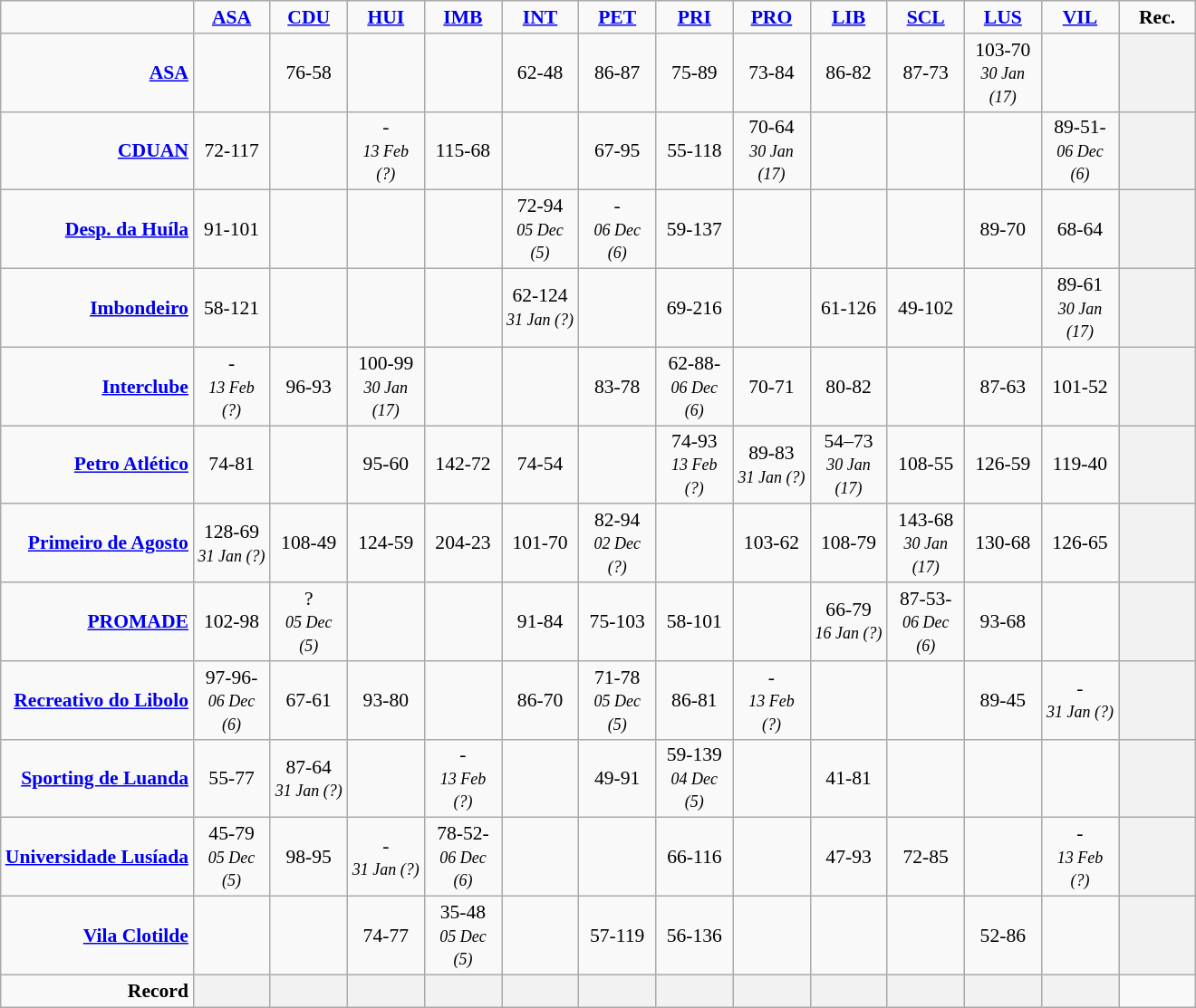<table style="font-size: 90%; text-align: center" class="wikitable">
<tr>
<td></td>
<td width=50><strong><a href='#'>ASA</a></strong></td>
<td width=50><strong><a href='#'>CDU</a></strong></td>
<td width=50><strong><a href='#'>HUI</a></strong></td>
<td width=50><strong><a href='#'>IMB</a></strong></td>
<td width=50><strong><a href='#'>INT</a></strong></td>
<td width=50><strong><a href='#'>PET</a></strong></td>
<td width=50><strong><a href='#'>PRI</a></strong></td>
<td width=50><strong><a href='#'>PRO</a></strong></td>
<td width=50><strong><a href='#'>LIB</a></strong></td>
<td width=50><strong><a href='#'>SCL</a></strong></td>
<td width=50><strong><a href='#'>LUS</a></strong></td>
<td width=50><strong><a href='#'>VIL</a></strong></td>
<td width=50><strong>Rec.</strong></td>
</tr>
<tr>
<td align=right><strong><a href='#'>ASA</a></strong></td>
<td></td>
<td>76-58</td>
<td></td>
<td></td>
<td>62-48</td>
<td>86-87</td>
<td>75-89</td>
<td>73-84</td>
<td>86-82</td>
<td>87-73</td>
<td>103-70<br><small><em>30 Jan <span>(17)</span></em></small></td>
<td></td>
<th></th>
</tr>
<tr>
<td align=right><strong><a href='#'>CDUAN</a></strong></td>
<td>72-117</td>
<td></td>
<td>-<br><small><em>13 Feb <span>(?)</span></em></small></td>
<td>115-68</td>
<td></td>
<td>67-95</td>
<td>55-118</td>
<td>70-64<br><small><em>30 Jan <span>(17)</span></em></small></td>
<td></td>
<td></td>
<td></td>
<td>89-51-<br><small><em>06 Dec <span>(6)</span></em></small></td>
<th></th>
</tr>
<tr>
<td align=right><strong><a href='#'>Desp. da Huíla</a></strong></td>
<td>91-101</td>
<td></td>
<td></td>
<td></td>
<td>72-94<br><small><em>05 Dec <span>(5)</span></em></small></td>
<td>-<br><small><em>06 Dec <span>(6)</span></em></small></td>
<td>59-137</td>
<td></td>
<td></td>
<td></td>
<td>89-70</td>
<td>68-64</td>
<th></th>
</tr>
<tr>
<td align=right><strong><a href='#'>Imbondeiro</a></strong></td>
<td>58-121</td>
<td></td>
<td></td>
<td></td>
<td>62-124<br><small><em>31 Jan <span>(?)</span></em></small></td>
<td></td>
<td>69-216</td>
<td></td>
<td>61-126</td>
<td>49-102</td>
<td></td>
<td>89-61<br><small><em>30 Jan <span>(17)</span></em></small></td>
<th></th>
</tr>
<tr>
<td align=right><strong><a href='#'>Interclube</a></strong></td>
<td>-<br><small><em>13 Feb <span>(?)</span></em></small></td>
<td>96-93</td>
<td>100-99<br><small><em>30 Jan <span>(17)</span></em></small></td>
<td></td>
<td></td>
<td>83-78</td>
<td>62-88-<br><small><em>06 Dec <span>(6)</span></em></small></td>
<td>70-71</td>
<td>80-82</td>
<td></td>
<td>87-63</td>
<td>101-52</td>
<th></th>
</tr>
<tr>
<td align=right><strong><a href='#'>Petro Atlético</a></strong></td>
<td>74-81</td>
<td></td>
<td>95-60</td>
<td>142-72</td>
<td>74-54</td>
<td></td>
<td>74-93<br><small><em>13 Feb <span>(?)</span></em></small></td>
<td>89-83<br><small><em>31 Jan <span>(?)</span></em></small></td>
<td>54–73<br><small><em>30 Jan <span>(17)</span></em></small></td>
<td>108-55</td>
<td>126-59</td>
<td>119-40</td>
<th></th>
</tr>
<tr>
<td align=right><strong><a href='#'>Primeiro de Agosto</a></strong></td>
<td>128-69<br><small><em>31 Jan <span>(?)</span></em></small></td>
<td>108-49</td>
<td>124-59</td>
<td>204-23</td>
<td>101-70</td>
<td>82-94<br><small><em>02 Dec <span>(?)</span></em></small></td>
<td></td>
<td>103-62</td>
<td>108-79</td>
<td>143-68<br><small><em>30 Jan <span>(17)</span></em></small></td>
<td>130-68</td>
<td>126-65</td>
<th></th>
</tr>
<tr>
<td align=right><strong><a href='#'>PROMADE</a></strong></td>
<td>102-98</td>
<td>?<br><small><em>05 Dec <span>(5)</span></em></small></td>
<td></td>
<td></td>
<td>91-84</td>
<td>75-103</td>
<td>58-101</td>
<td></td>
<td>66-79<br><small><em>16 Jan <span>(?)</span></em></small></td>
<td>87-53-<br><small><em>06 Dec <span>(6)</span></em></small></td>
<td>93-68</td>
<td></td>
<th></th>
</tr>
<tr>
<td align=right><strong><a href='#'>Recreativo do Libolo</a></strong></td>
<td>97-96-<br><small><em>06 Dec <span>(6)</span></em></small></td>
<td>67-61</td>
<td>93-80</td>
<td></td>
<td>86-70</td>
<td>71-78<br><small><em>05 Dec <span>(5)</span></em></small></td>
<td>86-81</td>
<td>-<br><small><em>13 Feb <span>(?)</span></em></small></td>
<td></td>
<td></td>
<td>89-45</td>
<td>-<br><small><em>31 Jan <span>(?)</span></em></small></td>
<th></th>
</tr>
<tr>
<td align=right><strong><a href='#'>Sporting de Luanda</a></strong></td>
<td>55-77</td>
<td>87-64<br><small><em>31 Jan <span>(?)</span></em></small></td>
<td></td>
<td>-<br><small><em>13 Feb <span>(?)</span></em></small></td>
<td></td>
<td>49-91</td>
<td>59-139<br><small><em>04 Dec <span>(5)</span></em></small></td>
<td></td>
<td>41-81</td>
<td></td>
<td></td>
<td></td>
<th></th>
</tr>
<tr>
<td align=right><strong><a href='#'>Universidade Lusíada</a></strong></td>
<td>45-79<br><small><em>05 Dec <span>(5)</span></em></small></td>
<td>98-95</td>
<td>-<br><small><em>31 Jan <span>(?)</span></em></small></td>
<td>78-52-<br><small><em>06 Dec <span>(6)</span></em></small></td>
<td></td>
<td></td>
<td>66-116</td>
<td></td>
<td>47-93</td>
<td>72-85</td>
<td></td>
<td>-<br><small><em>13 Feb <span>(?)</span></em></small></td>
<th></th>
</tr>
<tr>
<td align=right><strong><a href='#'>Vila Clotilde</a></strong></td>
<td></td>
<td></td>
<td>74-77</td>
<td>35-48<br><small><em>05 Dec <span>(5)</span></em></small></td>
<td></td>
<td>57-119</td>
<td>56-136</td>
<td></td>
<td></td>
<td></td>
<td>52-86</td>
<td></td>
<th></th>
</tr>
<tr>
<td align=right><strong>Record</strong></td>
<th></th>
<th></th>
<th></th>
<th></th>
<th></th>
<th></th>
<th></th>
<th></th>
<th></th>
<th></th>
<th></th>
<th></th>
<td></td>
</tr>
</table>
